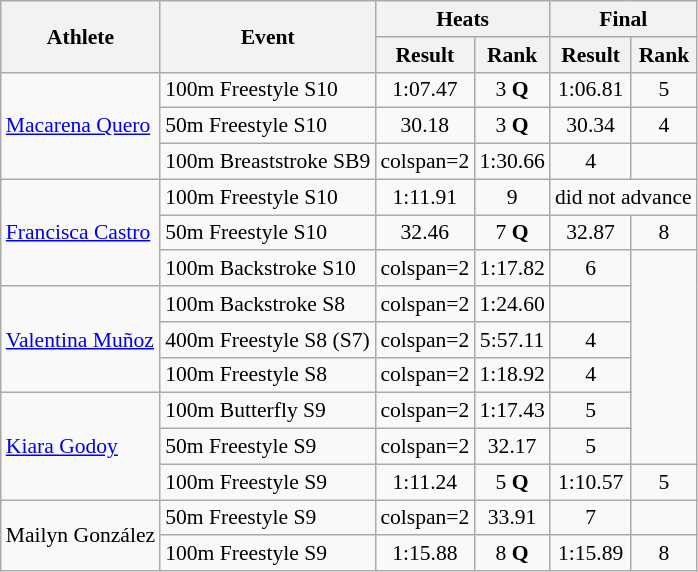<table class=wikitable style="font-size:90%">
<tr>
<th rowspan="2">Athlete</th>
<th rowspan="2">Event</th>
<th colspan="2">Heats</th>
<th colspan="2">Final</th>
</tr>
<tr>
<th>Result</th>
<th>Rank</th>
<th>Result</th>
<th>Rank</th>
</tr>
<tr align=center>
<td align=left rowspan=3><a href='#'>Macarena Quero</a></td>
<td align=left>100m Freestyle S10</td>
<td>1:07.47</td>
<td>3 <strong>Q</strong></td>
<td>1:06.81</td>
<td>5</td>
</tr>
<tr align=center>
<td align=left>50m Freestyle S10</td>
<td>30.18</td>
<td>3 <strong>Q</strong></td>
<td>30.34</td>
<td>4</td>
</tr>
<tr align=center>
<td align=left>100m Breaststroke SB9</td>
<td>colspan=2 </td>
<td>1:30.66</td>
<td>4</td>
</tr>
<tr align=center>
<td align=left rowspan=3><a href='#'>Francisca Castro</a></td>
<td align=left>100m Freestyle S10</td>
<td>1:11.91</td>
<td>9</td>
<td colspan="2">did not advance</td>
</tr>
<tr align=center>
<td align=left>50m Freestyle S10</td>
<td>32.46</td>
<td>7 <strong>Q</strong></td>
<td>32.87</td>
<td>8</td>
</tr>
<tr align=center>
<td align=left>100m Backstroke S10</td>
<td>colspan=2 </td>
<td>1:17.82</td>
<td>6</td>
</tr>
<tr align=center>
<td align=left rowspan=3><a href='#'>Valentina Muñoz</a></td>
<td align=left>100m Backstroke S8</td>
<td>colspan=2 </td>
<td>1:24.60</td>
<td></td>
</tr>
<tr align=center>
<td align=left>400m Freestyle S8 (S7)</td>
<td>colspan=2 </td>
<td>5:57.11</td>
<td>4</td>
</tr>
<tr align=center>
<td align=left>100m Freestyle S8</td>
<td>colspan=2 </td>
<td>1:18.92</td>
<td>4</td>
</tr>
<tr align=center>
<td align=left rowspan=3><a href='#'>Kiara Godoy</a></td>
<td align=left>100m Butterfly S9</td>
<td>colspan=2 </td>
<td>1:17.43</td>
<td>5</td>
</tr>
<tr align=center>
<td align=left>50m Freestyle S9</td>
<td>colspan=2 </td>
<td>32.17</td>
<td>5</td>
</tr>
<tr align=center>
<td align=left>100m Freestyle S9</td>
<td>1:11.24</td>
<td>5 <strong>Q</strong></td>
<td>1:10.57</td>
<td>5</td>
</tr>
<tr align=center>
<td align=left rowspan=2>Mailyn González</td>
<td align=left>50m Freestyle S9</td>
<td>colspan=2 </td>
<td>33.91</td>
<td>7</td>
</tr>
<tr align=center>
<td align=left>100m Freestyle S9</td>
<td>1:15.88</td>
<td>8 <strong>Q</strong></td>
<td>1:15.89</td>
<td>8</td>
</tr>
</table>
